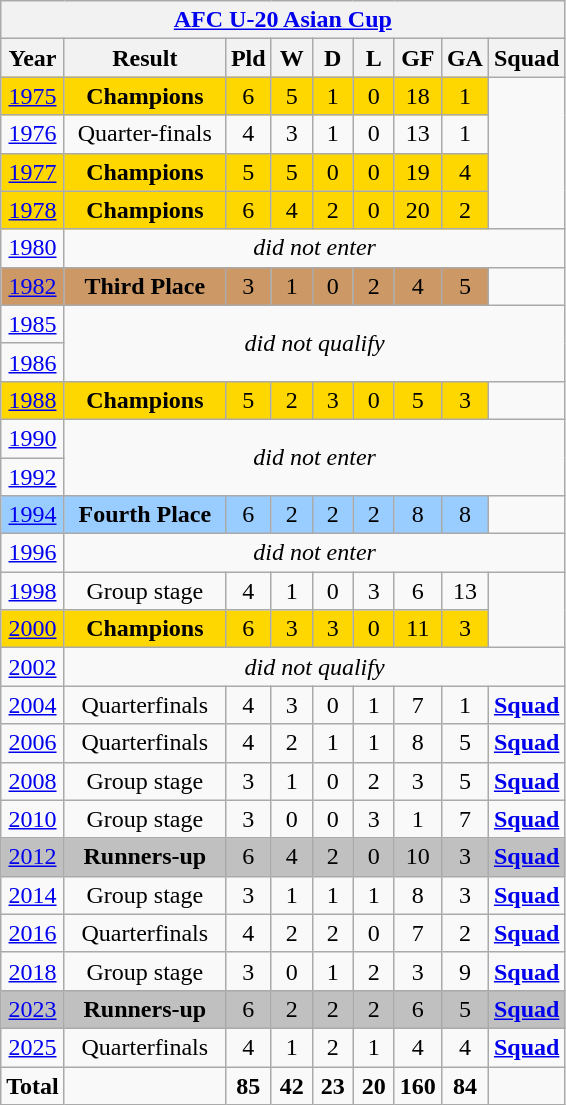<table class="wikitable" style="text-align: center;font-size:100%">
<tr>
<th colspan=10><a href='#'>AFC U-20 Asian Cup</a></th>
</tr>
<tr>
<th>Year</th>
<th width=100>Result</th>
<th width=20>Pld</th>
<th width=20>W</th>
<th width=20>D</th>
<th width=20>L</th>
<th width=20>GF</th>
<th width=20>GA</th>
<th>Squad</th>
</tr>
<tr bgcolor=gold>
<td> <a href='#'>1975</a></td>
<td><strong>Champions</strong></td>
<td>6</td>
<td>5</td>
<td>1</td>
<td>0</td>
<td>18</td>
<td>1</td>
</tr>
<tr>
<td> <a href='#'>1976</a></td>
<td>Quarter-finals</td>
<td>4</td>
<td>3</td>
<td>1</td>
<td>0</td>
<td>13</td>
<td>1</td>
</tr>
<tr bgcolor=gold>
<td> <a href='#'>1977</a></td>
<td><strong>Champions</strong></td>
<td>5</td>
<td>5</td>
<td>0</td>
<td>0</td>
<td>19</td>
<td>4</td>
</tr>
<tr bgcolor=gold>
<td> <a href='#'>1978</a></td>
<td><strong>Champions</strong></td>
<td>6</td>
<td>4</td>
<td>2</td>
<td>0</td>
<td>20</td>
<td>2</td>
</tr>
<tr>
<td> <a href='#'>1980</a></td>
<td rowspan=1 colspan=8><em>did not enter</em></td>
</tr>
<tr bgcolor="#cc9966">
<td> <a href='#'>1982</a></td>
<td><strong>Third Place</strong></td>
<td>3</td>
<td>1</td>
<td>0</td>
<td>2</td>
<td>4</td>
<td>5</td>
</tr>
<tr>
<td> <a href='#'>1985</a></td>
<td rowspan=2 colspan=8><em>did not qualify</em></td>
</tr>
<tr>
<td> <a href='#'>1986</a></td>
</tr>
<tr bgcolor=gold>
<td> <a href='#'>1988</a></td>
<td><strong>Champions</strong></td>
<td>5</td>
<td>2</td>
<td>3</td>
<td>0</td>
<td>5</td>
<td>3</td>
</tr>
<tr>
<td> <a href='#'>1990</a></td>
<td rowspan=2 colspan=8><em>did not enter</em></td>
</tr>
<tr>
<td> <a href='#'>1992</a></td>
</tr>
<tr style="background:#9acdff;">
<td> <a href='#'>1994</a></td>
<td><strong>Fourth Place</strong></td>
<td>6</td>
<td>2</td>
<td>2</td>
<td>2</td>
<td>8</td>
<td>8</td>
</tr>
<tr>
<td> <a href='#'>1996</a></td>
<td rowspan=1 colspan=8><em>did not enter</em></td>
</tr>
<tr>
<td> <a href='#'>1998</a></td>
<td>Group stage</td>
<td>4</td>
<td>1</td>
<td>0</td>
<td>3</td>
<td>6</td>
<td>13</td>
</tr>
<tr bgcolor=gold>
<td> <a href='#'>2000</a></td>
<td><strong>Champions</strong></td>
<td>6</td>
<td>3</td>
<td>3</td>
<td>0</td>
<td>11</td>
<td>3</td>
</tr>
<tr>
<td> <a href='#'>2002</a></td>
<td rowspan=1 colspan=8><em>did not qualify</em></td>
</tr>
<tr>
<td> <a href='#'>2004</a></td>
<td>Quarterfinals</td>
<td>4</td>
<td>3</td>
<td>0</td>
<td>1</td>
<td>7</td>
<td>1</td>
<td><strong><a href='#'>Squad</a></strong></td>
</tr>
<tr>
<td> <a href='#'>2006</a></td>
<td>Quarterfinals</td>
<td>4</td>
<td>2</td>
<td>1</td>
<td>1</td>
<td>8</td>
<td>5</td>
<td><strong><a href='#'>Squad</a></strong></td>
</tr>
<tr>
<td> <a href='#'>2008</a></td>
<td>Group stage</td>
<td>3</td>
<td>1</td>
<td>0</td>
<td>2</td>
<td>3</td>
<td>5</td>
<td><strong><a href='#'>Squad</a></strong></td>
</tr>
<tr>
<td> <a href='#'>2010</a></td>
<td>Group stage</td>
<td>3</td>
<td>0</td>
<td>0</td>
<td>3</td>
<td>1</td>
<td>7</td>
<td><strong><a href='#'>Squad</a></strong></td>
</tr>
<tr bgcolor=silver>
<td> <a href='#'>2012</a></td>
<td><strong>Runners-up</strong></td>
<td>6</td>
<td>4</td>
<td>2</td>
<td>0</td>
<td>10</td>
<td>3</td>
<td><strong><a href='#'>Squad</a></strong></td>
</tr>
<tr>
<td> <a href='#'>2014</a></td>
<td>Group stage</td>
<td>3</td>
<td>1</td>
<td>1</td>
<td>1</td>
<td>8</td>
<td>3</td>
<td><strong><a href='#'>Squad</a></strong></td>
</tr>
<tr>
<td> <a href='#'>2016</a></td>
<td>Quarterfinals</td>
<td>4</td>
<td>2</td>
<td>2</td>
<td>0</td>
<td>7</td>
<td>2</td>
<td><strong><a href='#'>Squad</a></strong></td>
</tr>
<tr>
<td> <a href='#'>2018</a></td>
<td>Group stage</td>
<td>3</td>
<td>0</td>
<td>1</td>
<td>2</td>
<td>3</td>
<td>9</td>
<td><strong><a href='#'>Squad</a></strong></td>
</tr>
<tr bgcolor=silver>
<td> <a href='#'>2023</a></td>
<td><strong>Runners-up</strong></td>
<td>6</td>
<td>2</td>
<td>2</td>
<td>2</td>
<td>6</td>
<td>5</td>
<td><strong><a href='#'>Squad</a></strong></td>
</tr>
<tr>
<td> <a href='#'>2025</a></td>
<td>Quarterfinals</td>
<td>4</td>
<td>1</td>
<td>2</td>
<td>1</td>
<td>4</td>
<td>4</td>
<td><strong><a href='#'>Squad</a></strong></td>
</tr>
<tr>
<td><strong>Total</strong></td>
<td></td>
<td><strong>85</strong></td>
<td><strong>42</strong></td>
<td><strong>23</strong></td>
<td><strong>20</strong></td>
<td><strong>160</strong></td>
<td><strong>84</strong></td>
</tr>
</table>
